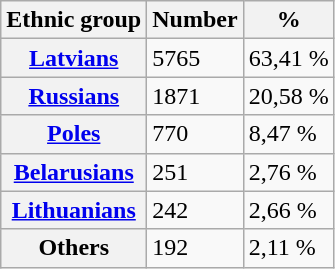<table class="wikitable">
<tr>
<th>Ethnic group</th>
<th>Number</th>
<th>%</th>
</tr>
<tr>
<th><a href='#'>Latvians</a></th>
<td>5765</td>
<td>63,41 %</td>
</tr>
<tr>
<th><a href='#'>Russians</a></th>
<td>1871</td>
<td>20,58 %</td>
</tr>
<tr>
<th><a href='#'>Poles</a></th>
<td>770</td>
<td>8,47 %</td>
</tr>
<tr>
<th><a href='#'>Belarusians</a></th>
<td>251</td>
<td>2,76 %</td>
</tr>
<tr>
<th><a href='#'>Lithuanians</a></th>
<td>242</td>
<td>2,66 %</td>
</tr>
<tr>
<th>Others</th>
<td>192</td>
<td>2,11 %</td>
</tr>
</table>
